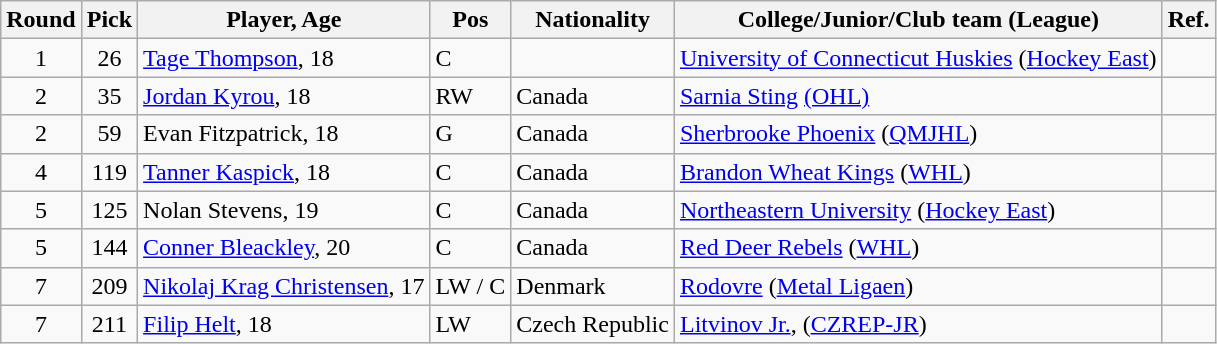<table class="wikitable">
<tr>
<th>Round</th>
<th>Pick</th>
<th>Player, Age</th>
<th>Pos</th>
<th>Nationality</th>
<th>College/Junior/Club team (League)</th>
<th>Ref.</th>
</tr>
<tr>
<td style="text-align:center">1</td>
<td style="text-align:center">26</td>
<td><a href='#'>Tage Thompson</a>, 18</td>
<td>C</td>
<td></td>
<td><a href='#'>University of Connecticut Huskies</a> (<a href='#'>Hockey East</a>)</td>
<td></td>
</tr>
<tr>
<td style="text-align:center">2</td>
<td style="text-align:center">35</td>
<td><a href='#'>Jordan Kyrou</a>, 18</td>
<td>RW</td>
<td> Canada</td>
<td><a href='#'>Sarnia Sting</a> <a href='#'>(OHL)</a></td>
<td></td>
</tr>
<tr>
<td style="text-align:center">2</td>
<td style="text-align:center">59</td>
<td>Evan Fitzpatrick, 18</td>
<td>G</td>
<td> Canada</td>
<td><a href='#'>Sherbrooke Phoenix</a> (<a href='#'>QMJHL</a>)</td>
<td></td>
</tr>
<tr>
<td style="text-align:center">4</td>
<td style="text-align:center">119</td>
<td><a href='#'>Tanner Kaspick</a>, 18</td>
<td>C</td>
<td> Canada</td>
<td><a href='#'>Brandon Wheat Kings</a> (<a href='#'>WHL</a>)</td>
<td></td>
</tr>
<tr>
<td style="text-align:center">5</td>
<td style="text-align:center">125</td>
<td>Nolan Stevens, 19</td>
<td>C</td>
<td> Canada</td>
<td><a href='#'>Northeastern University</a> (<a href='#'>Hockey East</a>)</td>
<td></td>
</tr>
<tr 8>
<td style="text-align:center">5</td>
<td style="text-align:center">144</td>
<td><a href='#'>Conner Bleackley</a>, 20</td>
<td>C</td>
<td> Canada</td>
<td><a href='#'>Red Deer Rebels</a> (<a href='#'>WHL</a>)</td>
<td></td>
</tr>
<tr>
<td style="text-align:center">7</td>
<td style="text-align:center">209</td>
<td><a href='#'>Nikolaj Krag Christensen</a>, 17</td>
<td>LW / C</td>
<td> Denmark</td>
<td><a href='#'>Rodovre</a> (<a href='#'>Metal Ligaen</a>)</td>
<td></td>
</tr>
<tr>
<td style="text-align:center">7</td>
<td style="text-align:center">211</td>
<td><a href='#'>Filip Helt</a>, 18</td>
<td>LW</td>
<td> Czech Republic</td>
<td><a href='#'>Litvinov Jr.</a>, (<a href='#'>CZREP-JR</a>)</td>
<td></td>
</tr>
</table>
